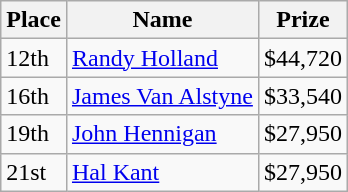<table class="wikitable">
<tr>
<th bgcolor="#FFEBAD">Place</th>
<th bgcolor="#FFEBAD">Name</th>
<th bgcolor="#FFEBAD">Prize</th>
</tr>
<tr>
<td>12th</td>
<td><a href='#'>Randy Holland</a></td>
<td>$44,720</td>
</tr>
<tr>
<td>16th</td>
<td><a href='#'>James Van Alstyne</a></td>
<td>$33,540</td>
</tr>
<tr>
<td>19th</td>
<td><a href='#'>John Hennigan</a></td>
<td>$27,950</td>
</tr>
<tr>
<td>21st</td>
<td><a href='#'>Hal Kant</a></td>
<td>$27,950</td>
</tr>
</table>
